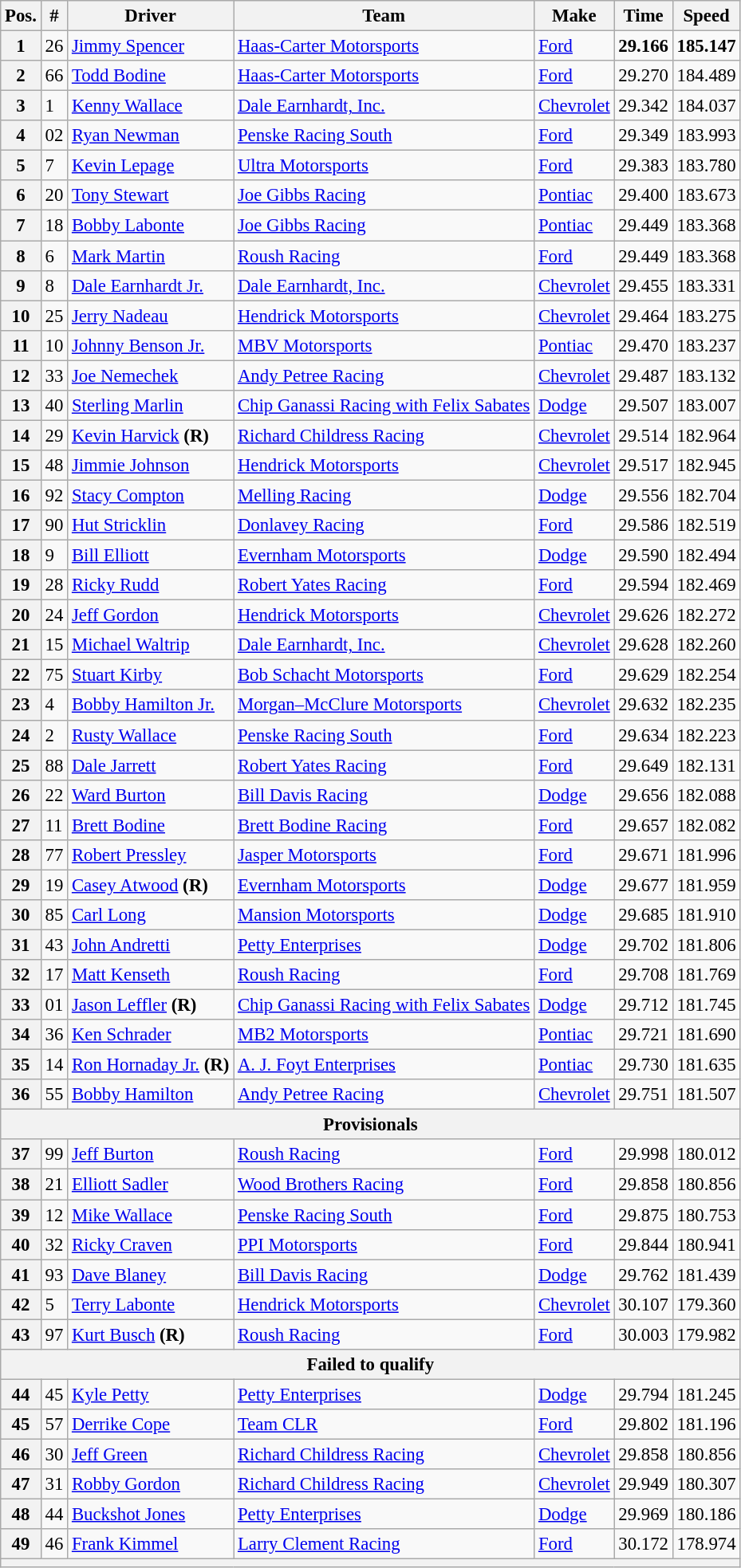<table class="wikitable" style="font-size:95%">
<tr>
<th>Pos.</th>
<th>#</th>
<th>Driver</th>
<th>Team</th>
<th>Make</th>
<th>Time</th>
<th>Speed</th>
</tr>
<tr>
<th>1</th>
<td>26</td>
<td><a href='#'>Jimmy Spencer</a></td>
<td><a href='#'>Haas-Carter Motorsports</a></td>
<td><a href='#'>Ford</a></td>
<td><strong>29.166</strong></td>
<td><strong>185.147</strong></td>
</tr>
<tr>
<th>2</th>
<td>66</td>
<td><a href='#'>Todd Bodine</a></td>
<td><a href='#'>Haas-Carter Motorsports</a></td>
<td><a href='#'>Ford</a></td>
<td>29.270</td>
<td>184.489</td>
</tr>
<tr>
<th>3</th>
<td>1</td>
<td><a href='#'>Kenny Wallace</a></td>
<td><a href='#'>Dale Earnhardt, Inc.</a></td>
<td><a href='#'>Chevrolet</a></td>
<td>29.342</td>
<td>184.037</td>
</tr>
<tr>
<th>4</th>
<td>02</td>
<td><a href='#'>Ryan Newman</a></td>
<td><a href='#'>Penske Racing South</a></td>
<td><a href='#'>Ford</a></td>
<td>29.349</td>
<td>183.993</td>
</tr>
<tr>
<th>5</th>
<td>7</td>
<td><a href='#'>Kevin Lepage</a></td>
<td><a href='#'>Ultra Motorsports</a></td>
<td><a href='#'>Ford</a></td>
<td>29.383</td>
<td>183.780</td>
</tr>
<tr>
<th>6</th>
<td>20</td>
<td><a href='#'>Tony Stewart</a></td>
<td><a href='#'>Joe Gibbs Racing</a></td>
<td><a href='#'>Pontiac</a></td>
<td>29.400</td>
<td>183.673</td>
</tr>
<tr>
<th>7</th>
<td>18</td>
<td><a href='#'>Bobby Labonte</a></td>
<td><a href='#'>Joe Gibbs Racing</a></td>
<td><a href='#'>Pontiac</a></td>
<td>29.449</td>
<td>183.368</td>
</tr>
<tr>
<th>8</th>
<td>6</td>
<td><a href='#'>Mark Martin</a></td>
<td><a href='#'>Roush Racing</a></td>
<td><a href='#'>Ford</a></td>
<td>29.449</td>
<td>183.368</td>
</tr>
<tr>
<th>9</th>
<td>8</td>
<td><a href='#'>Dale Earnhardt Jr.</a></td>
<td><a href='#'>Dale Earnhardt, Inc.</a></td>
<td><a href='#'>Chevrolet</a></td>
<td>29.455</td>
<td>183.331</td>
</tr>
<tr>
<th>10</th>
<td>25</td>
<td><a href='#'>Jerry Nadeau</a></td>
<td><a href='#'>Hendrick Motorsports</a></td>
<td><a href='#'>Chevrolet</a></td>
<td>29.464</td>
<td>183.275</td>
</tr>
<tr>
<th>11</th>
<td>10</td>
<td><a href='#'>Johnny Benson Jr.</a></td>
<td><a href='#'>MBV Motorsports</a></td>
<td><a href='#'>Pontiac</a></td>
<td>29.470</td>
<td>183.237</td>
</tr>
<tr>
<th>12</th>
<td>33</td>
<td><a href='#'>Joe Nemechek</a></td>
<td><a href='#'>Andy Petree Racing</a></td>
<td><a href='#'>Chevrolet</a></td>
<td>29.487</td>
<td>183.132</td>
</tr>
<tr>
<th>13</th>
<td>40</td>
<td><a href='#'>Sterling Marlin</a></td>
<td><a href='#'>Chip Ganassi Racing with Felix Sabates</a></td>
<td><a href='#'>Dodge</a></td>
<td>29.507</td>
<td>183.007</td>
</tr>
<tr>
<th>14</th>
<td>29</td>
<td><a href='#'>Kevin Harvick</a> <strong>(R)</strong></td>
<td><a href='#'>Richard Childress Racing</a></td>
<td><a href='#'>Chevrolet</a></td>
<td>29.514</td>
<td>182.964</td>
</tr>
<tr>
<th>15</th>
<td>48</td>
<td><a href='#'>Jimmie Johnson</a></td>
<td><a href='#'>Hendrick Motorsports</a></td>
<td><a href='#'>Chevrolet</a></td>
<td>29.517</td>
<td>182.945</td>
</tr>
<tr>
<th>16</th>
<td>92</td>
<td><a href='#'>Stacy Compton</a></td>
<td><a href='#'>Melling Racing</a></td>
<td><a href='#'>Dodge</a></td>
<td>29.556</td>
<td>182.704</td>
</tr>
<tr>
<th>17</th>
<td>90</td>
<td><a href='#'>Hut Stricklin</a></td>
<td><a href='#'>Donlavey Racing</a></td>
<td><a href='#'>Ford</a></td>
<td>29.586</td>
<td>182.519</td>
</tr>
<tr>
<th>18</th>
<td>9</td>
<td><a href='#'>Bill Elliott</a></td>
<td><a href='#'>Evernham Motorsports</a></td>
<td><a href='#'>Dodge</a></td>
<td>29.590</td>
<td>182.494</td>
</tr>
<tr>
<th>19</th>
<td>28</td>
<td><a href='#'>Ricky Rudd</a></td>
<td><a href='#'>Robert Yates Racing</a></td>
<td><a href='#'>Ford</a></td>
<td>29.594</td>
<td>182.469</td>
</tr>
<tr>
<th>20</th>
<td>24</td>
<td><a href='#'>Jeff Gordon</a></td>
<td><a href='#'>Hendrick Motorsports</a></td>
<td><a href='#'>Chevrolet</a></td>
<td>29.626</td>
<td>182.272</td>
</tr>
<tr>
<th>21</th>
<td>15</td>
<td><a href='#'>Michael Waltrip</a></td>
<td><a href='#'>Dale Earnhardt, Inc.</a></td>
<td><a href='#'>Chevrolet</a></td>
<td>29.628</td>
<td>182.260</td>
</tr>
<tr>
<th>22</th>
<td>75</td>
<td><a href='#'>Stuart Kirby</a></td>
<td><a href='#'>Bob Schacht Motorsports</a></td>
<td><a href='#'>Ford</a></td>
<td>29.629</td>
<td>182.254</td>
</tr>
<tr>
<th>23</th>
<td>4</td>
<td><a href='#'>Bobby Hamilton Jr.</a></td>
<td><a href='#'>Morgan–McClure Motorsports</a></td>
<td><a href='#'>Chevrolet</a></td>
<td>29.632</td>
<td>182.235</td>
</tr>
<tr>
<th>24</th>
<td>2</td>
<td><a href='#'>Rusty Wallace</a></td>
<td><a href='#'>Penske Racing South</a></td>
<td><a href='#'>Ford</a></td>
<td>29.634</td>
<td>182.223</td>
</tr>
<tr>
<th>25</th>
<td>88</td>
<td><a href='#'>Dale Jarrett</a></td>
<td><a href='#'>Robert Yates Racing</a></td>
<td><a href='#'>Ford</a></td>
<td>29.649</td>
<td>182.131</td>
</tr>
<tr>
<th>26</th>
<td>22</td>
<td><a href='#'>Ward Burton</a></td>
<td><a href='#'>Bill Davis Racing</a></td>
<td><a href='#'>Dodge</a></td>
<td>29.656</td>
<td>182.088</td>
</tr>
<tr>
<th>27</th>
<td>11</td>
<td><a href='#'>Brett Bodine</a></td>
<td><a href='#'>Brett Bodine Racing</a></td>
<td><a href='#'>Ford</a></td>
<td>29.657</td>
<td>182.082</td>
</tr>
<tr>
<th>28</th>
<td>77</td>
<td><a href='#'>Robert Pressley</a></td>
<td><a href='#'>Jasper Motorsports</a></td>
<td><a href='#'>Ford</a></td>
<td>29.671</td>
<td>181.996</td>
</tr>
<tr>
<th>29</th>
<td>19</td>
<td><a href='#'>Casey Atwood</a> <strong>(R)</strong></td>
<td><a href='#'>Evernham Motorsports</a></td>
<td><a href='#'>Dodge</a></td>
<td>29.677</td>
<td>181.959</td>
</tr>
<tr>
<th>30</th>
<td>85</td>
<td><a href='#'>Carl Long</a></td>
<td><a href='#'>Mansion Motorsports</a></td>
<td><a href='#'>Dodge</a></td>
<td>29.685</td>
<td>181.910</td>
</tr>
<tr>
<th>31</th>
<td>43</td>
<td><a href='#'>John Andretti</a></td>
<td><a href='#'>Petty Enterprises</a></td>
<td><a href='#'>Dodge</a></td>
<td>29.702</td>
<td>181.806</td>
</tr>
<tr>
<th>32</th>
<td>17</td>
<td><a href='#'>Matt Kenseth</a></td>
<td><a href='#'>Roush Racing</a></td>
<td><a href='#'>Ford</a></td>
<td>29.708</td>
<td>181.769</td>
</tr>
<tr>
<th>33</th>
<td>01</td>
<td><a href='#'>Jason Leffler</a> <strong>(R)</strong></td>
<td><a href='#'>Chip Ganassi Racing with Felix Sabates</a></td>
<td><a href='#'>Dodge</a></td>
<td>29.712</td>
<td>181.745</td>
</tr>
<tr>
<th>34</th>
<td>36</td>
<td><a href='#'>Ken Schrader</a></td>
<td><a href='#'>MB2 Motorsports</a></td>
<td><a href='#'>Pontiac</a></td>
<td>29.721</td>
<td>181.690</td>
</tr>
<tr>
<th>35</th>
<td>14</td>
<td><a href='#'>Ron Hornaday Jr.</a> <strong>(R)</strong></td>
<td><a href='#'>A. J. Foyt Enterprises</a></td>
<td><a href='#'>Pontiac</a></td>
<td>29.730</td>
<td>181.635</td>
</tr>
<tr>
<th>36</th>
<td>55</td>
<td><a href='#'>Bobby Hamilton</a></td>
<td><a href='#'>Andy Petree Racing</a></td>
<td><a href='#'>Chevrolet</a></td>
<td>29.751</td>
<td>181.507</td>
</tr>
<tr>
<th colspan="7">Provisionals</th>
</tr>
<tr>
<th>37</th>
<td>99</td>
<td><a href='#'>Jeff Burton</a></td>
<td><a href='#'>Roush Racing</a></td>
<td><a href='#'>Ford</a></td>
<td>29.998</td>
<td>180.012</td>
</tr>
<tr>
<th>38</th>
<td>21</td>
<td><a href='#'>Elliott Sadler</a></td>
<td><a href='#'>Wood Brothers Racing</a></td>
<td><a href='#'>Ford</a></td>
<td>29.858</td>
<td>180.856</td>
</tr>
<tr>
<th>39</th>
<td>12</td>
<td><a href='#'>Mike Wallace</a></td>
<td><a href='#'>Penske Racing South</a></td>
<td><a href='#'>Ford</a></td>
<td>29.875</td>
<td>180.753</td>
</tr>
<tr>
<th>40</th>
<td>32</td>
<td><a href='#'>Ricky Craven</a></td>
<td><a href='#'>PPI Motorsports</a></td>
<td><a href='#'>Ford</a></td>
<td>29.844</td>
<td>180.941</td>
</tr>
<tr>
<th>41</th>
<td>93</td>
<td><a href='#'>Dave Blaney</a></td>
<td><a href='#'>Bill Davis Racing</a></td>
<td><a href='#'>Dodge</a></td>
<td>29.762</td>
<td>181.439</td>
</tr>
<tr>
<th>42</th>
<td>5</td>
<td><a href='#'>Terry Labonte</a></td>
<td><a href='#'>Hendrick Motorsports</a></td>
<td><a href='#'>Chevrolet</a></td>
<td>30.107</td>
<td>179.360</td>
</tr>
<tr>
<th>43</th>
<td>97</td>
<td><a href='#'>Kurt Busch</a> <strong>(R)</strong></td>
<td><a href='#'>Roush Racing</a></td>
<td><a href='#'>Ford</a></td>
<td>30.003</td>
<td>179.982</td>
</tr>
<tr>
<th colspan="7">Failed to qualify</th>
</tr>
<tr>
<th>44</th>
<td>45</td>
<td><a href='#'>Kyle Petty</a></td>
<td><a href='#'>Petty Enterprises</a></td>
<td><a href='#'>Dodge</a></td>
<td>29.794</td>
<td>181.245</td>
</tr>
<tr>
<th>45</th>
<td>57</td>
<td><a href='#'>Derrike Cope</a></td>
<td><a href='#'>Team CLR</a></td>
<td><a href='#'>Ford</a></td>
<td>29.802</td>
<td>181.196</td>
</tr>
<tr>
<th>46</th>
<td>30</td>
<td><a href='#'>Jeff Green</a></td>
<td><a href='#'>Richard Childress Racing</a></td>
<td><a href='#'>Chevrolet</a></td>
<td>29.858</td>
<td>180.856</td>
</tr>
<tr>
<th>47</th>
<td>31</td>
<td><a href='#'>Robby Gordon</a></td>
<td><a href='#'>Richard Childress Racing</a></td>
<td><a href='#'>Chevrolet</a></td>
<td>29.949</td>
<td>180.307</td>
</tr>
<tr>
<th>48</th>
<td>44</td>
<td><a href='#'>Buckshot Jones</a></td>
<td><a href='#'>Petty Enterprises</a></td>
<td><a href='#'>Dodge</a></td>
<td>29.969</td>
<td>180.186</td>
</tr>
<tr>
<th>49</th>
<td>46</td>
<td><a href='#'>Frank Kimmel</a></td>
<td><a href='#'>Larry Clement Racing</a></td>
<td><a href='#'>Ford</a></td>
<td>30.172</td>
<td>178.974</td>
</tr>
<tr>
<th colspan="7"></th>
</tr>
</table>
